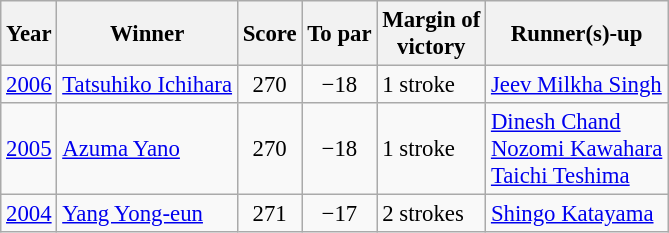<table class=wikitable style="font-size:95%">
<tr>
<th>Year</th>
<th>Winner</th>
<th>Score</th>
<th>To par</th>
<th>Margin of<br>victory</th>
<th>Runner(s)-up</th>
</tr>
<tr>
<td><a href='#'>2006</a></td>
<td> <a href='#'>Tatsuhiko Ichihara</a></td>
<td align=center>270</td>
<td align=center>−18</td>
<td>1 stroke</td>
<td> <a href='#'>Jeev Milkha Singh</a></td>
</tr>
<tr>
<td><a href='#'>2005</a></td>
<td> <a href='#'>Azuma Yano</a></td>
<td align=center>270</td>
<td align=center>−18</td>
<td>1 stroke</td>
<td> <a href='#'>Dinesh Chand</a><br> <a href='#'>Nozomi Kawahara</a><br> <a href='#'>Taichi Teshima</a></td>
</tr>
<tr>
<td><a href='#'>2004</a></td>
<td> <a href='#'>Yang Yong-eun</a></td>
<td align=center>271</td>
<td align=center>−17</td>
<td>2 strokes</td>
<td> <a href='#'>Shingo Katayama</a></td>
</tr>
</table>
